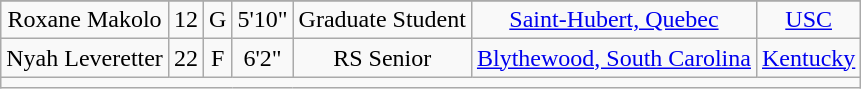<table class="wikitable sortable" style="text-align: center">
<tr align=center>
</tr>
<tr>
<td>Roxane Makolo</td>
<td>12</td>
<td>G</td>
<td>5'10"</td>
<td>Graduate Student</td>
<td><a href='#'>Saint-Hubert, Quebec</a></td>
<td><a href='#'>USC</a></td>
</tr>
<tr>
<td>Nyah Leveretter</td>
<td>22</td>
<td>F</td>
<td>6'2"</td>
<td>RS Senior</td>
<td><a href='#'>Blythewood, South Carolina</a></td>
<td><a href='#'>Kentucky</a></td>
</tr>
<tr>
<td colspan=7></td>
</tr>
</table>
